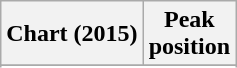<table class="wikitable sortable plainrowheaders" style="text-align:center;">
<tr>
<th scope="col">Chart (2015)</th>
<th scope="col">Peak<br>position</th>
</tr>
<tr>
</tr>
<tr>
</tr>
<tr>
</tr>
</table>
